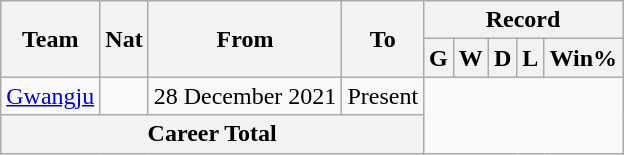<table class="wikitable" style="text-align: center">
<tr>
<th rowspan="2">Team</th>
<th rowspan="2">Nat</th>
<th rowspan="2">From</th>
<th rowspan="2">To</th>
<th colspan="5">Record</th>
</tr>
<tr>
<th>G</th>
<th>W</th>
<th>D</th>
<th>L</th>
<th>Win%</th>
</tr>
<tr>
<td align="left"><a href='#'>Gwangju</a></td>
<td></td>
<td align="left">28 December 2021</td>
<td align="left">Present<br></td>
</tr>
<tr>
<th colspan="4">Career Total<br></th>
</tr>
</table>
